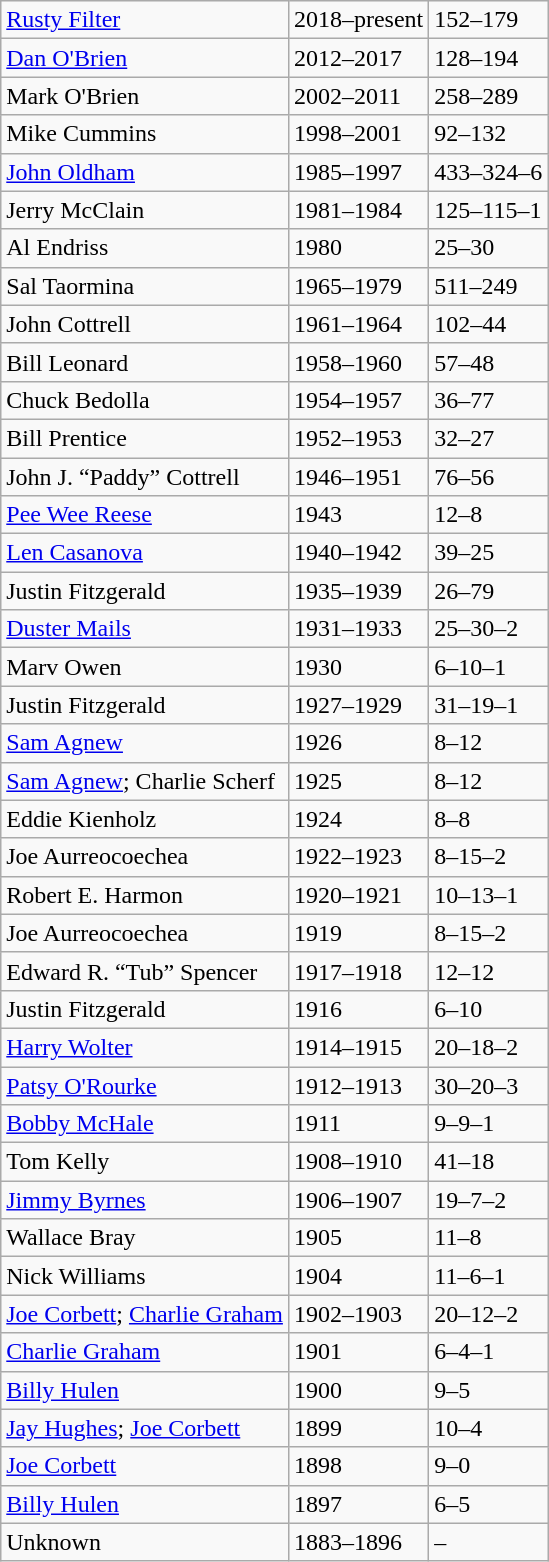<table class="wikitable">
<tr>
<td><a href='#'>Rusty Filter</a></td>
<td>2018–present</td>
<td>152–179</td>
</tr>
<tr>
<td><a href='#'>Dan O'Brien</a></td>
<td>2012–2017</td>
<td>128–194</td>
</tr>
<tr>
<td>Mark O'Brien</td>
<td>2002–2011</td>
<td>258–289</td>
</tr>
<tr>
<td>Mike Cummins</td>
<td>1998–2001</td>
<td>92–132</td>
</tr>
<tr>
<td><a href='#'>John Oldham</a></td>
<td>1985–1997</td>
<td>433–324–6</td>
</tr>
<tr>
<td>Jerry McClain</td>
<td>1981–1984</td>
<td>125–115–1</td>
</tr>
<tr>
<td>Al Endriss</td>
<td>1980</td>
<td>25–30</td>
</tr>
<tr>
<td>Sal Taormina</td>
<td>1965–1979</td>
<td>511–249</td>
</tr>
<tr>
<td>John Cottrell</td>
<td>1961–1964</td>
<td>102–44</td>
</tr>
<tr>
<td>Bill Leonard</td>
<td>1958–1960</td>
<td>57–48</td>
</tr>
<tr>
<td>Chuck Bedolla</td>
<td>1954–1957</td>
<td>36–77</td>
</tr>
<tr>
<td>Bill Prentice</td>
<td>1952–1953</td>
<td>32–27</td>
</tr>
<tr>
<td>John J. “Paddy” Cottrell</td>
<td>1946–1951</td>
<td>76–56</td>
</tr>
<tr>
<td><a href='#'>Pee Wee Reese</a></td>
<td>1943</td>
<td>12–8</td>
</tr>
<tr>
<td><a href='#'>Len Casanova</a></td>
<td>1940–1942</td>
<td>39–25</td>
</tr>
<tr>
<td>Justin Fitzgerald</td>
<td>1935–1939</td>
<td>26–79</td>
</tr>
<tr>
<td><a href='#'>Duster Mails</a></td>
<td>1931–1933</td>
<td>25–30–2</td>
</tr>
<tr>
<td>Marv Owen</td>
<td>1930</td>
<td>6–10–1</td>
</tr>
<tr>
<td>Justin Fitzgerald</td>
<td>1927–1929</td>
<td>31–19–1</td>
</tr>
<tr>
<td><a href='#'>Sam Agnew</a></td>
<td>1926</td>
<td>8–12</td>
</tr>
<tr>
<td><a href='#'>Sam Agnew</a>; Charlie Scherf</td>
<td>1925</td>
<td>8–12</td>
</tr>
<tr>
<td>Eddie Kienholz</td>
<td>1924</td>
<td>8–8</td>
</tr>
<tr>
<td>Joe Aurreocoechea</td>
<td>1922–1923</td>
<td>8–15–2</td>
</tr>
<tr>
<td>Robert E. Harmon</td>
<td>1920–1921</td>
<td>10–13–1</td>
</tr>
<tr>
<td>Joe Aurreocoechea</td>
<td>1919</td>
<td>8–15–2</td>
</tr>
<tr>
<td>Edward R. “Tub” Spencer</td>
<td>1917–1918</td>
<td>12–12</td>
</tr>
<tr>
<td>Justin Fitzgerald</td>
<td>1916</td>
<td>6–10</td>
</tr>
<tr>
<td><a href='#'>Harry Wolter</a></td>
<td>1914–1915</td>
<td>20–18–2</td>
</tr>
<tr>
<td><a href='#'>Patsy O'Rourke</a></td>
<td>1912–1913</td>
<td>30–20–3</td>
</tr>
<tr>
<td><a href='#'>Bobby McHale</a></td>
<td>1911</td>
<td>9–9–1</td>
</tr>
<tr>
<td>Tom Kelly</td>
<td>1908–1910</td>
<td>41–18</td>
</tr>
<tr>
<td><a href='#'>Jimmy Byrnes</a></td>
<td>1906–1907</td>
<td>19–7–2</td>
</tr>
<tr>
<td>Wallace Bray</td>
<td>1905</td>
<td>11–8</td>
</tr>
<tr>
<td>Nick Williams</td>
<td>1904</td>
<td>11–6–1</td>
</tr>
<tr>
<td><a href='#'>Joe Corbett</a>; <a href='#'>Charlie Graham</a></td>
<td>1902–1903</td>
<td>20–12–2</td>
</tr>
<tr>
<td><a href='#'>Charlie Graham</a></td>
<td>1901</td>
<td>6–4–1</td>
</tr>
<tr>
<td><a href='#'>Billy Hulen</a></td>
<td>1900</td>
<td>9–5</td>
</tr>
<tr>
<td><a href='#'>Jay Hughes</a>; <a href='#'>Joe Corbett</a></td>
<td>1899</td>
<td>10–4</td>
</tr>
<tr>
<td><a href='#'>Joe Corbett</a></td>
<td>1898</td>
<td>9–0</td>
</tr>
<tr>
<td><a href='#'>Billy Hulen</a></td>
<td>1897</td>
<td>6–5</td>
</tr>
<tr>
<td>Unknown</td>
<td>1883–1896</td>
<td>–</td>
</tr>
</table>
